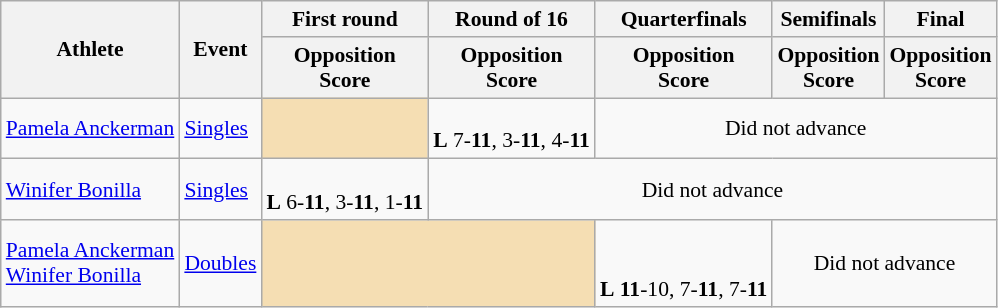<table class="wikitable" border="1" style="font-size:90%">
<tr>
<th rowspan=2>Athlete</th>
<th rowspan=2>Event</th>
<th>First round</th>
<th>Round of 16</th>
<th>Quarterfinals</th>
<th>Semifinals</th>
<th>Final</th>
</tr>
<tr>
<th>Opposition<br>Score</th>
<th>Opposition<br>Score</th>
<th>Opposition<br>Score</th>
<th>Opposition<br>Score</th>
<th>Opposition<br>Score</th>
</tr>
<tr>
<td><a href='#'>Pamela Anckerman</a></td>
<td><a href='#'>Singles</a></td>
<td bgcolor=wheat></td>
<td align=center><br><strong>L</strong> 7-<strong>11</strong>, 3-<strong>11</strong>, 4-<strong>11</strong></td>
<td align="center" colspan="7">Did not advance</td>
</tr>
<tr>
<td><a href='#'>Winifer Bonilla</a></td>
<td><a href='#'>Singles</a></td>
<td align=center><br><strong>L</strong> 6-<strong>11</strong>, 3-<strong>11</strong>, 1-<strong>11</strong></td>
<td align="center" colspan="7">Did not advance</td>
</tr>
<tr>
<td><a href='#'>Pamela Anckerman</a><br><a href='#'>Winifer Bonilla</a></td>
<td><a href='#'>Doubles</a></td>
<td bgcolor=wheat colspan=2></td>
<td><br><br><strong>L</strong> <strong>11</strong>-10, 7-<strong>11</strong>, 7-<strong>11</strong></td>
<td align="center" colspan="7">Did not advance</td>
</tr>
</table>
